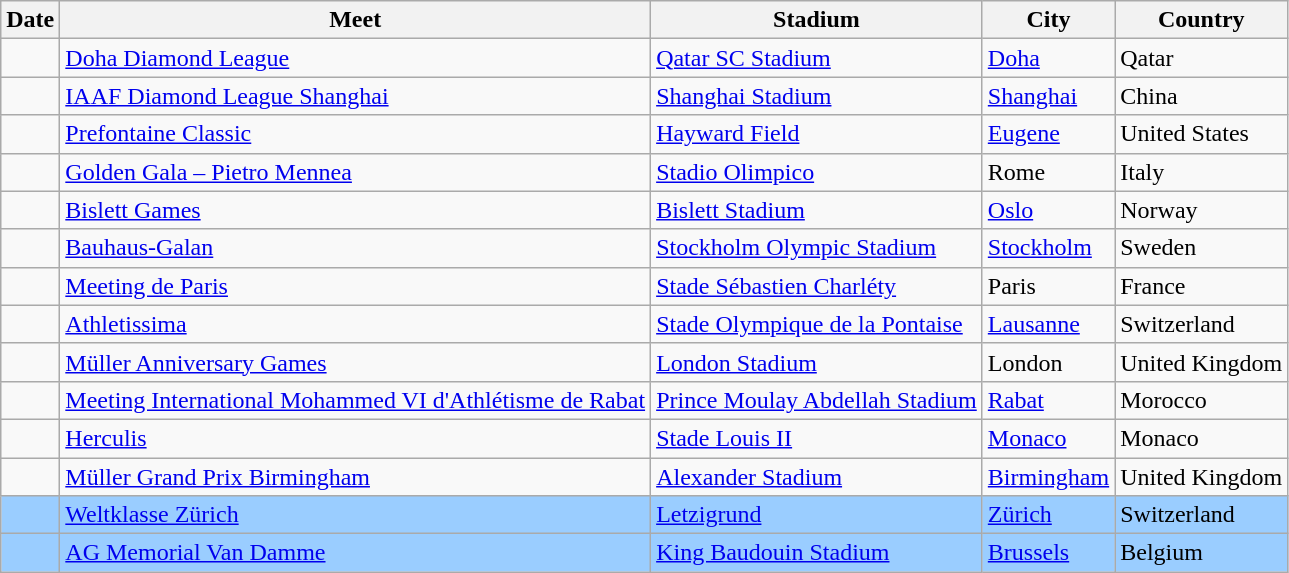<table class="wikitable sortable">
<tr>
<th>Date</th>
<th>Meet</th>
<th>Stadium</th>
<th>City</th>
<th>Country</th>
</tr>
<tr>
<td></td>
<td><a href='#'>Doha Diamond League</a></td>
<td><a href='#'>Qatar SC Stadium</a></td>
<td><a href='#'>Doha</a></td>
<td>Qatar</td>
</tr>
<tr>
<td></td>
<td><a href='#'>IAAF Diamond League Shanghai</a></td>
<td><a href='#'>Shanghai Stadium</a></td>
<td><a href='#'>Shanghai</a></td>
<td>China</td>
</tr>
<tr>
<td></td>
<td><a href='#'>Prefontaine Classic</a></td>
<td><a href='#'>Hayward Field</a></td>
<td><a href='#'>Eugene</a></td>
<td>United States</td>
</tr>
<tr>
<td></td>
<td><a href='#'>Golden Gala – Pietro Mennea</a></td>
<td><a href='#'>Stadio Olimpico</a></td>
<td>Rome</td>
<td>Italy</td>
</tr>
<tr>
<td></td>
<td><a href='#'>Bislett Games</a></td>
<td><a href='#'>Bislett Stadium</a></td>
<td><a href='#'>Oslo</a></td>
<td>Norway</td>
</tr>
<tr>
<td></td>
<td><a href='#'>Bauhaus-Galan</a></td>
<td><a href='#'>Stockholm Olympic Stadium</a></td>
<td><a href='#'>Stockholm</a></td>
<td>Sweden</td>
</tr>
<tr>
<td></td>
<td><a href='#'>Meeting de Paris</a></td>
<td><a href='#'>Stade Sébastien Charléty</a></td>
<td>Paris</td>
<td>France</td>
</tr>
<tr>
<td></td>
<td><a href='#'>Athletissima</a></td>
<td><a href='#'>Stade Olympique de la Pontaise</a></td>
<td><a href='#'>Lausanne</a></td>
<td>Switzerland</td>
</tr>
<tr>
<td></td>
<td><a href='#'>Müller Anniversary Games</a></td>
<td><a href='#'>London Stadium</a></td>
<td>London</td>
<td>United Kingdom</td>
</tr>
<tr>
<td></td>
<td><a href='#'>Meeting International Mohammed VI d'Athlétisme de Rabat</a></td>
<td><a href='#'>Prince Moulay Abdellah Stadium</a></td>
<td><a href='#'>Rabat</a></td>
<td>Morocco</td>
</tr>
<tr>
<td></td>
<td><a href='#'>Herculis</a></td>
<td><a href='#'>Stade Louis II</a></td>
<td><a href='#'>Monaco</a></td>
<td>Monaco</td>
</tr>
<tr>
<td></td>
<td><a href='#'>Müller Grand Prix Birmingham</a></td>
<td><a href='#'>Alexander Stadium</a></td>
<td><a href='#'>Birmingham</a></td>
<td>United Kingdom</td>
</tr>
<tr bgcolor=#9acdff>
<td></td>
<td><a href='#'>Weltklasse Zürich</a></td>
<td><a href='#'>Letzigrund</a></td>
<td><a href='#'>Zürich</a></td>
<td>Switzerland</td>
</tr>
<tr bgcolor=#9acdff>
<td></td>
<td><a href='#'>AG Memorial Van Damme</a></td>
<td><a href='#'>King Baudouin Stadium</a></td>
<td><a href='#'>Brussels</a></td>
<td>Belgium</td>
</tr>
</table>
